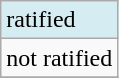<table class=wikitable>
<tr>
<td bgcolor="#D6ECF3">ratified</td>
</tr>
<tr>
<td bgcolor=>not ratified</td>
</tr>
<tr>
</tr>
</table>
